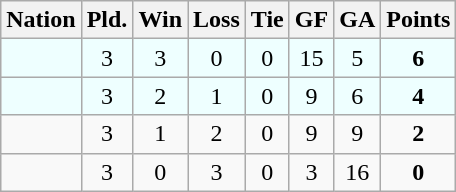<table class="wikitable" style="text-align:center;">
<tr>
<th>Nation</th>
<th>Pld.</th>
<th>Win</th>
<th>Loss</th>
<th>Tie</th>
<th>GF</th>
<th>GA</th>
<th>Points</th>
</tr>
<tr bgcolor=eeffff>
<td align="left"></td>
<td>3</td>
<td>3</td>
<td>0</td>
<td>0</td>
<td>15</td>
<td>5</td>
<td><strong>6</strong></td>
</tr>
<tr bgcolor=eeffff>
<td align="left"></td>
<td>3</td>
<td>2</td>
<td>1</td>
<td>0</td>
<td>9</td>
<td>6</td>
<td><strong>4</strong></td>
</tr>
<tr>
<td align="left"></td>
<td>3</td>
<td>1</td>
<td>2</td>
<td>0</td>
<td>9</td>
<td>9</td>
<td><strong>2</strong></td>
</tr>
<tr>
<td align="left"></td>
<td>3</td>
<td>0</td>
<td>3</td>
<td>0</td>
<td>3</td>
<td>16</td>
<td><strong>0</strong></td>
</tr>
</table>
